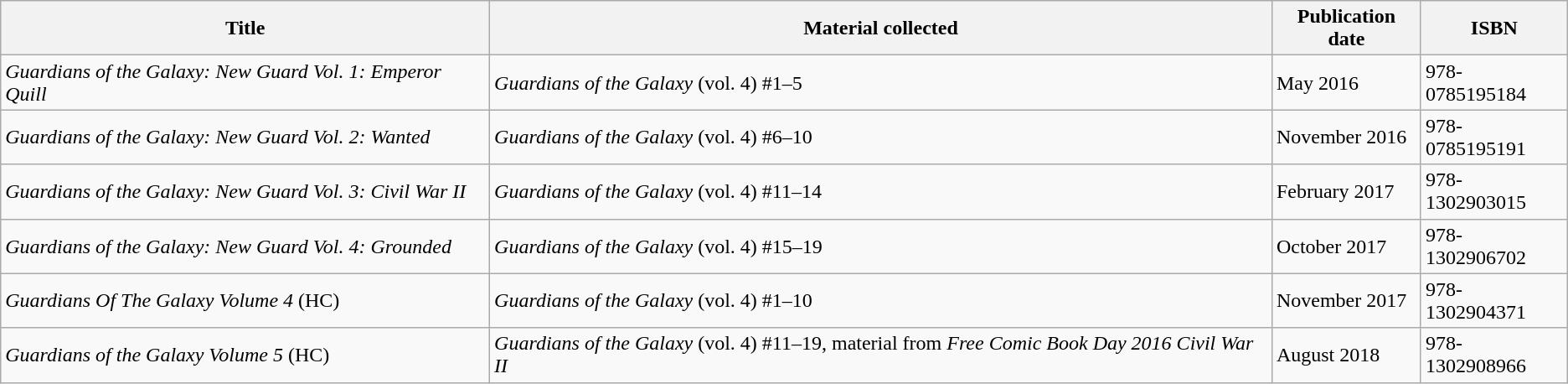<table class="wikitable">
<tr>
<th>Title</th>
<th>Material collected</th>
<th>Publication date</th>
<th>ISBN</th>
</tr>
<tr>
<td><em>Guardians of the Galaxy: New Guard Vol. 1: Emperor Quill</em></td>
<td><em>Guardians of the Galaxy</em> (vol. 4) #1–5</td>
<td>May 2016</td>
<td>978-0785195184</td>
</tr>
<tr>
<td><em>Guardians of the Galaxy: New Guard Vol. 2: Wanted </em></td>
<td><em>Guardians of the Galaxy</em> (vol. 4) #6–10</td>
<td>November 2016</td>
<td>978-0785195191</td>
</tr>
<tr>
<td><em>Guardians of the Galaxy: New Guard Vol. 3: Civil War II</em></td>
<td><em>Guardians of the Galaxy</em> (vol. 4) #11–14</td>
<td>February 2017</td>
<td>978-1302903015</td>
</tr>
<tr>
<td><em>Guardians of the Galaxy: New Guard Vol. 4: Grounded</em></td>
<td><em>Guardians of the Galaxy</em> (vol. 4) #15–19</td>
<td>October 2017</td>
<td>978-1302906702</td>
</tr>
<tr>
<td><em>Guardians Of The Galaxy Volume 4</em> (HC)</td>
<td><em>Guardians of the Galaxy</em> (vol. 4) #1–10</td>
<td>November 2017</td>
<td>978-1302904371</td>
</tr>
<tr>
<td><em>Guardians of the Galaxy Volume 5</em> (HC)</td>
<td><em>Guardians of the Galaxy</em> (vol. 4) #11–19, material from <em>Free Comic Book Day 2016 Civil War II</em></td>
<td>August 2018</td>
<td>978-1302908966</td>
</tr>
</table>
